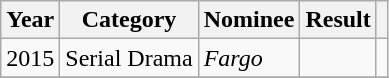<table class="wikitable sortable">
<tr>
<th scope="col">Year</th>
<th scope="col">Category</th>
<th scope="col">Nominee</th>
<th scope="col">Result</th>
<th scope="col" class="unsortable"></th>
</tr>
<tr>
<td>2015</td>
<td scope="row">Serial Drama</td>
<td><em>Fargo</em></td>
<td></td>
<td style="text-align: center;"></td>
</tr>
<tr>
</tr>
</table>
